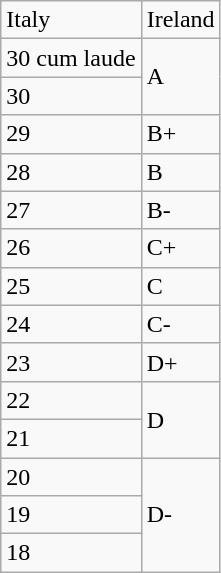<table class="wikitable">
<tr>
<td>Italy</td>
<td>Ireland</td>
</tr>
<tr>
<td>30 cum laude</td>
<td rowspan="2">A</td>
</tr>
<tr>
<td>30</td>
</tr>
<tr>
<td>29</td>
<td>B+</td>
</tr>
<tr>
<td>28</td>
<td>B</td>
</tr>
<tr>
<td>27</td>
<td>B-</td>
</tr>
<tr>
<td>26</td>
<td>C+</td>
</tr>
<tr>
<td>25</td>
<td>C</td>
</tr>
<tr>
<td>24</td>
<td>C-</td>
</tr>
<tr>
<td>23</td>
<td>D+</td>
</tr>
<tr>
<td>22</td>
<td rowspan="2">D</td>
</tr>
<tr>
<td>21</td>
</tr>
<tr>
<td>20</td>
<td rowspan="3">D-</td>
</tr>
<tr>
<td>19</td>
</tr>
<tr>
<td>18</td>
</tr>
</table>
